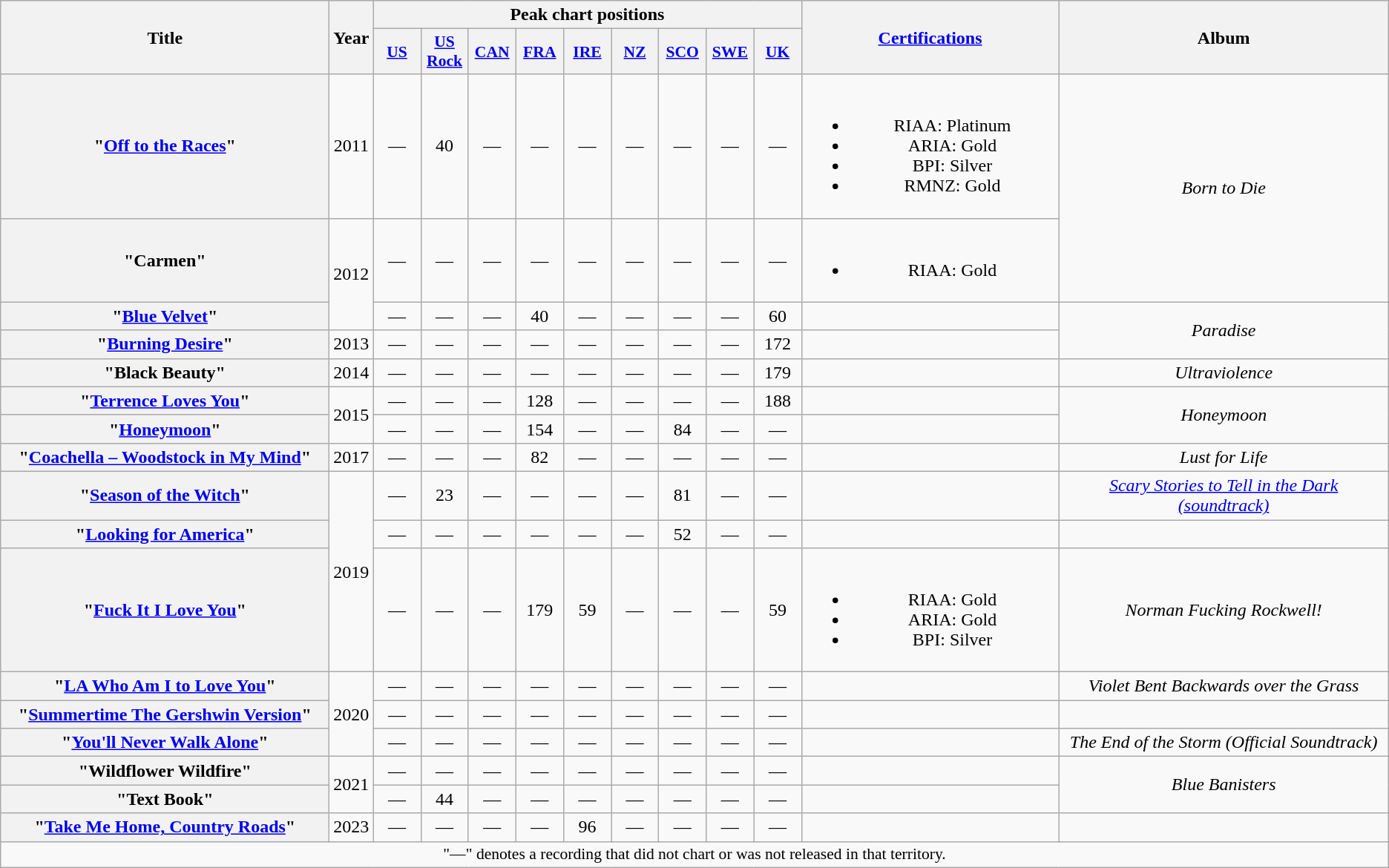<table class="wikitable plainrowheaders" style="text-align:center;">
<tr>
<th scope="col" rowspan="2" style="width:18em;">Title</th>
<th scope="col" rowspan="2" style="width:1em;">Year</th>
<th scope="col" colspan="9">Peak chart positions</th>
<th scope="col" rowspan="2" style="width:14em;"><a href='#'>Certifications</a></th>
<th scope="col" rowspan="2">Album</th>
</tr>
<tr>
<th scope="col" style="width:2.5em;font-size:90%;"><a href='#'>US</a><br></th>
<th scope="col" style="width:2.5em;font-size:90%;"><a href='#'>US<br>Rock</a><br></th>
<th scope="col" style="width:2.5em;font-size:90%;"><a href='#'>CAN</a><br></th>
<th scope="col" style="width:2.5em; font-size:90%;"><a href='#'>FRA</a><br></th>
<th scope="col" style="width:2.5em; font-size:90%;"><a href='#'>IRE</a><br></th>
<th scope="col" style="width:2.5em;font-size:90%;"><a href='#'>NZ</a><br></th>
<th scope="col" style="width:2.5em; font-size:90%;"><a href='#'>SCO</a><br></th>
<th scope="col" style="width:2.5em; font-size:90%;"><a href='#'>SWE</a><br></th>
<th scope="col" style="width:2.5em; font-size:90%;"><a href='#'>UK</a><br></th>
</tr>
<tr>
<th scope="row">"<a href='#'>Off to the Races</a>"</th>
<td>2011</td>
<td>—</td>
<td>40</td>
<td>—</td>
<td>—</td>
<td>—</td>
<td>—</td>
<td>—</td>
<td>—</td>
<td>—</td>
<td><br><ul><li>RIAA: Platinum</li><li>ARIA: Gold</li><li>BPI: Silver</li><li>RMNZ: Gold</li></ul></td>
<td rowspan="2"><em>Born to Die</em></td>
</tr>
<tr>
<th scope="row">"Carmen"</th>
<td rowspan="2">2012</td>
<td>—</td>
<td>—</td>
<td>—</td>
<td>—</td>
<td>—</td>
<td>—</td>
<td>—</td>
<td>—</td>
<td>—</td>
<td><br><ul><li>RIAA: Gold</li></ul></td>
</tr>
<tr>
<th scope="row">"<a href='#'>Blue Velvet</a>"</th>
<td>—</td>
<td>—</td>
<td>—</td>
<td>40</td>
<td>—</td>
<td>—</td>
<td>—</td>
<td>—</td>
<td>60</td>
<td></td>
<td rowspan="2"><em>Paradise</em></td>
</tr>
<tr>
<th scope="row">"<a href='#'>Burning Desire</a>"</th>
<td>2013</td>
<td>—</td>
<td>—</td>
<td>—</td>
<td>—</td>
<td>—</td>
<td>—</td>
<td>—</td>
<td>—</td>
<td>172</td>
<td></td>
</tr>
<tr>
<th scope="row">"Black Beauty"</th>
<td>2014</td>
<td>—</td>
<td>—</td>
<td>—</td>
<td>—</td>
<td>—</td>
<td>—</td>
<td>—</td>
<td>—</td>
<td>179</td>
<td></td>
<td><em>Ultraviolence</em></td>
</tr>
<tr>
<th scope="row">"<a href='#'>Terrence Loves You</a>"</th>
<td rowspan="2">2015</td>
<td>—</td>
<td>—</td>
<td>—</td>
<td>128</td>
<td>—</td>
<td>—</td>
<td>—</td>
<td>—</td>
<td>188</td>
<td></td>
<td rowspan="2"><em>Honeymoon</em></td>
</tr>
<tr>
<th scope="row">"<a href='#'>Honeymoon</a>"</th>
<td>—</td>
<td>—</td>
<td>—</td>
<td>154</td>
<td>—</td>
<td>—</td>
<td>84</td>
<td>—</td>
<td>—</td>
<td></td>
</tr>
<tr>
<th scope="row">"<a href='#'>Coachella – Woodstock in My Mind</a>"</th>
<td>2017</td>
<td>—</td>
<td>—</td>
<td>—</td>
<td>82</td>
<td>—</td>
<td>—</td>
<td>—</td>
<td>—</td>
<td>—</td>
<td></td>
<td><em>Lust for Life</em></td>
</tr>
<tr>
<th scope="row">"<a href='#'>Season of the Witch</a>"</th>
<td rowspan="3">2019</td>
<td>—</td>
<td>23</td>
<td>—</td>
<td>—</td>
<td>—</td>
<td>—</td>
<td>81</td>
<td>—</td>
<td>—</td>
<td></td>
<td><em><a href='#'>Scary Stories to Tell in the Dark (soundtrack)</a></em></td>
</tr>
<tr>
<th scope="row">"<a href='#'>Looking for America</a>"</th>
<td>—</td>
<td>—</td>
<td>—</td>
<td>—</td>
<td>—</td>
<td>—</td>
<td>52</td>
<td>—</td>
<td>—</td>
<td></td>
<td></td>
</tr>
<tr>
<th scope="row">"<a href='#'>Fuck It I Love You</a>"</th>
<td>—</td>
<td>—</td>
<td>—</td>
<td>179</td>
<td>59</td>
<td>—</td>
<td>—</td>
<td>—</td>
<td>59</td>
<td><br><ul><li>RIAA: Gold</li><li>ARIA: Gold</li><li>BPI: Silver</li></ul></td>
<td><em>Norman Fucking Rockwell!</em></td>
</tr>
<tr>
<th scope="row">"<a href='#'>LA Who Am I to Love You</a>"</th>
<td rowspan="3">2020</td>
<td>—</td>
<td>—</td>
<td>—</td>
<td>—</td>
<td>—</td>
<td>—</td>
<td>—</td>
<td>—</td>
<td>—</td>
<td></td>
<td><em>Violet Bent Backwards over the Grass</em></td>
</tr>
<tr>
<th scope="row">"<a href='#'>Summertime The Gershwin Version</a>"</th>
<td>—</td>
<td>—</td>
<td>—</td>
<td>—</td>
<td>—</td>
<td>—</td>
<td>—</td>
<td>—</td>
<td>—</td>
<td></td>
<td></td>
</tr>
<tr>
<th scope="row">"<a href='#'>You'll Never Walk Alone</a>"</th>
<td>—</td>
<td>—</td>
<td>—</td>
<td>—</td>
<td>—</td>
<td>—</td>
<td>—</td>
<td>—</td>
<td>—</td>
<td></td>
<td><em>The End of the Storm (Official Soundtrack)</em></td>
</tr>
<tr>
<th scope="row">"Wildflower Wildfire"</th>
<td rowspan="2">2021</td>
<td>—</td>
<td>—</td>
<td>—</td>
<td>—</td>
<td>—</td>
<td>—</td>
<td>—</td>
<td>—</td>
<td>—</td>
<td></td>
<td rowspan="2"><em>Blue Banisters</em></td>
</tr>
<tr>
<th scope="row">"Text Book"</th>
<td>—</td>
<td>44</td>
<td>—</td>
<td>—</td>
<td>—</td>
<td>—</td>
<td>—</td>
<td>—</td>
<td>—</td>
<td></td>
</tr>
<tr>
<th scope="row">"<a href='#'>Take Me Home, Country Roads</a>"</th>
<td>2023</td>
<td>—</td>
<td>—</td>
<td>—</td>
<td>—</td>
<td>96<br></td>
<td>—</td>
<td>—</td>
<td>—</td>
<td>—</td>
<td></td>
<td></td>
</tr>
<tr>
<td colspan="13" style="font-size:90%">"—" denotes a recording that did not chart or was not released in that territory.</td>
</tr>
</table>
